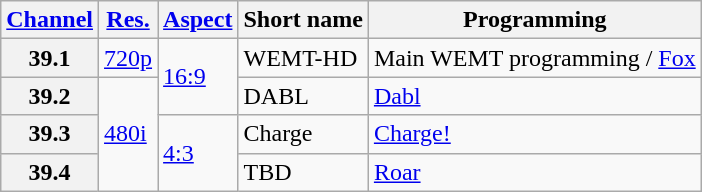<table class="wikitable">
<tr>
<th scope = "col"><a href='#'>Channel</a></th>
<th scope = "col"><a href='#'>Res.</a></th>
<th scope = "col"><a href='#'>Aspect</a></th>
<th scope = "col">Short name</th>
<th scope = "col">Programming</th>
</tr>
<tr>
<th scope = "row">39.1</th>
<td><a href='#'>720p</a></td>
<td rowspan=2><a href='#'>16:9</a></td>
<td>WEMT-HD</td>
<td>Main WEMT programming / <a href='#'>Fox</a></td>
</tr>
<tr>
<th scope = "row">39.2</th>
<td rowspan=3><a href='#'>480i</a></td>
<td>DABL</td>
<td><a href='#'>Dabl</a></td>
</tr>
<tr>
<th scope = "row">39.3</th>
<td rowspan=2><a href='#'>4:3</a></td>
<td>Charge</td>
<td><a href='#'>Charge!</a></td>
</tr>
<tr>
<th scope = "row">39.4</th>
<td>TBD</td>
<td><a href='#'>Roar</a></td>
</tr>
</table>
